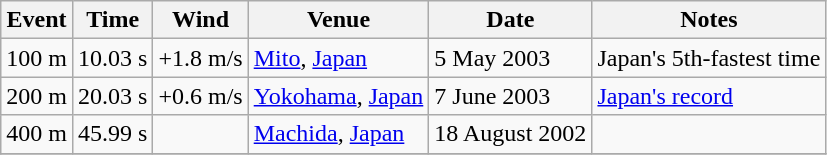<table class=wikitable>
<tr>
<th>Event</th>
<th>Time</th>
<th>Wind</th>
<th>Venue</th>
<th>Date</th>
<th>Notes</th>
</tr>
<tr>
<td>100 m</td>
<td>10.03 s</td>
<td>+1.8 m/s</td>
<td><a href='#'>Mito</a>, <a href='#'>Japan</a></td>
<td>5 May 2003</td>
<td>Japan's 5th-fastest time</td>
</tr>
<tr>
<td>200 m</td>
<td>20.03 s</td>
<td>+0.6 m/s</td>
<td><a href='#'>Yokohama</a>, <a href='#'>Japan</a></td>
<td>7 June 2003</td>
<td><a href='#'>Japan's record</a></td>
</tr>
<tr>
<td>400 m</td>
<td>45.99 s</td>
<td></td>
<td><a href='#'>Machida</a>, <a href='#'>Japan</a></td>
<td>18 August 2002</td>
<td></td>
</tr>
<tr>
</tr>
</table>
